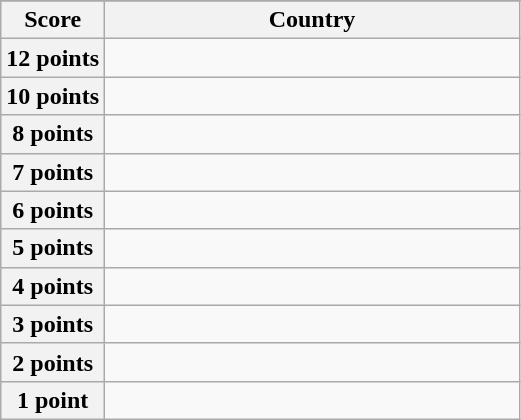<table class="wikitable">
<tr>
</tr>
<tr>
<th scope="col" width="20%">Score</th>
<th scope="col">Country</th>
</tr>
<tr>
<th scope="row">12 points</th>
<td></td>
</tr>
<tr>
<th scope="row">10 points</th>
<td></td>
</tr>
<tr>
<th scope="row">8 points</th>
<td></td>
</tr>
<tr>
<th scope="row">7 points</th>
<td></td>
</tr>
<tr>
<th scope="row">6 points</th>
<td></td>
</tr>
<tr>
<th scope="row">5 points</th>
<td></td>
</tr>
<tr>
<th scope="row">4 points</th>
<td></td>
</tr>
<tr>
<th scope="row">3 points</th>
<td></td>
</tr>
<tr>
<th scope="row">2 points</th>
<td></td>
</tr>
<tr>
<th scope="row">1 point</th>
<td></td>
</tr>
</table>
